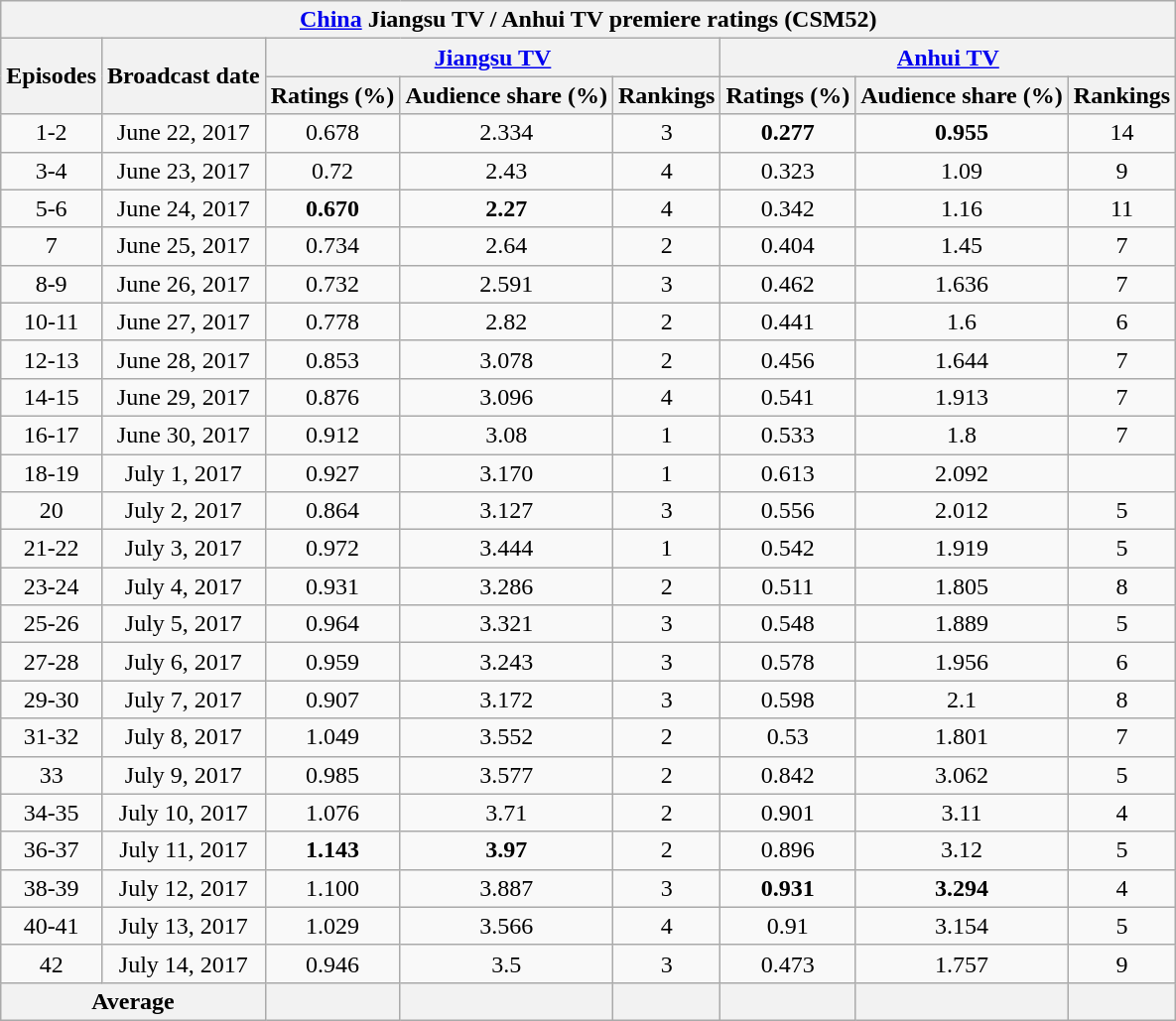<table class="wikitable sortable mw-collapsible jquery-tablesorter" style="text-align:center">
<tr>
<th colspan="11"><strong><a href='#'>China</a> Jiangsu TV / Anhui TV premiere ratings (CSM52)</strong></th>
</tr>
<tr>
<th rowspan="2"><strong>Episodes</strong></th>
<th rowspan="2"><strong>Broadcast date</strong></th>
<th colspan="3"><strong><a href='#'>Jiangsu TV</a></strong></th>
<th colspan="3"><strong><a href='#'>Anhui TV</a></strong></th>
</tr>
<tr>
<th><strong>Ratings (%)</strong></th>
<th><strong>Audience share (%)</strong></th>
<th><strong>Rankings</strong></th>
<th><strong>Ratings (%)</strong></th>
<th><strong>Audience share (%)</strong></th>
<th><strong>Rankings</strong></th>
</tr>
<tr>
<td>1-2</td>
<td>June 22, 2017</td>
<td>0.678</td>
<td>2.334</td>
<td>3</td>
<td><strong><span>0.277</span></strong></td>
<td><strong><span>0.955</span></strong></td>
<td>14</td>
</tr>
<tr>
<td>3-4</td>
<td>June 23, 2017</td>
<td>0.72</td>
<td>2.43</td>
<td>4</td>
<td>0.323</td>
<td>1.09</td>
<td>9</td>
</tr>
<tr>
<td>5-6</td>
<td>June 24, 2017</td>
<td><strong><span>0.670</span></strong></td>
<td><strong><span>2.27</span></strong></td>
<td>4</td>
<td>0.342</td>
<td>1.16</td>
<td>11</td>
</tr>
<tr>
<td>7</td>
<td>June 25, 2017</td>
<td>0.734</td>
<td>2.64</td>
<td>2</td>
<td>0.404</td>
<td>1.45</td>
<td>7</td>
</tr>
<tr>
<td>8-9</td>
<td>June 26, 2017</td>
<td>0.732</td>
<td>2.591</td>
<td>3</td>
<td>0.462</td>
<td>1.636</td>
<td>7</td>
</tr>
<tr>
<td>10-11</td>
<td>June 27, 2017</td>
<td>0.778</td>
<td>2.82</td>
<td>2</td>
<td>0.441</td>
<td>1.6</td>
<td>6</td>
</tr>
<tr>
<td>12-13</td>
<td>June 28, 2017</td>
<td>0.853</td>
<td>3.078</td>
<td>2</td>
<td>0.456</td>
<td>1.644</td>
<td>7</td>
</tr>
<tr>
<td>14-15</td>
<td>June 29, 2017</td>
<td>0.876</td>
<td>3.096</td>
<td>4</td>
<td>0.541</td>
<td>1.913</td>
<td>7</td>
</tr>
<tr>
<td>16-17</td>
<td>June 30, 2017</td>
<td>0.912</td>
<td>3.08</td>
<td>1</td>
<td>0.533</td>
<td>1.8</td>
<td>7</td>
</tr>
<tr>
<td>18-19</td>
<td>July 1, 2017</td>
<td>0.927</td>
<td>3.170</td>
<td>1</td>
<td>0.613</td>
<td>2.092</td>
<td></td>
</tr>
<tr>
<td>20</td>
<td>July 2, 2017</td>
<td>0.864</td>
<td>3.127</td>
<td>3</td>
<td>0.556</td>
<td>2.012</td>
<td>5</td>
</tr>
<tr>
<td>21-22</td>
<td>July 3, 2017</td>
<td>0.972</td>
<td>3.444</td>
<td>1</td>
<td>0.542</td>
<td>1.919</td>
<td>5</td>
</tr>
<tr>
<td>23-24</td>
<td>July 4, 2017</td>
<td>0.931</td>
<td>3.286</td>
<td>2</td>
<td>0.511</td>
<td>1.805</td>
<td>8</td>
</tr>
<tr>
<td>25-26</td>
<td>July 5, 2017</td>
<td>0.964</td>
<td>3.321</td>
<td>3</td>
<td>0.548</td>
<td>1.889</td>
<td>5</td>
</tr>
<tr>
<td>27-28</td>
<td>July 6, 2017</td>
<td>0.959</td>
<td>3.243</td>
<td>3</td>
<td>0.578</td>
<td>1.956</td>
<td>6</td>
</tr>
<tr>
<td>29-30</td>
<td>July 7, 2017</td>
<td>0.907</td>
<td>3.172</td>
<td>3</td>
<td>0.598</td>
<td>2.1</td>
<td>8</td>
</tr>
<tr>
<td>31-32</td>
<td>July 8, 2017</td>
<td>1.049</td>
<td>3.552</td>
<td>2</td>
<td>0.53</td>
<td>1.801</td>
<td>7</td>
</tr>
<tr>
<td>33</td>
<td>July 9, 2017</td>
<td>0.985</td>
<td>3.577</td>
<td>2</td>
<td>0.842</td>
<td>3.062</td>
<td>5</td>
</tr>
<tr>
<td>34-35</td>
<td>July 10, 2017</td>
<td>1.076</td>
<td>3.71</td>
<td>2</td>
<td>0.901</td>
<td>3.11</td>
<td>4</td>
</tr>
<tr>
<td>36-37</td>
<td>July 11, 2017</td>
<td><strong><span>1.143</span></strong></td>
<td><strong><span>3.97</span></strong></td>
<td>2</td>
<td>0.896</td>
<td>3.12</td>
<td>5</td>
</tr>
<tr>
<td>38-39</td>
<td>July 12, 2017</td>
<td>1.100</td>
<td>3.887</td>
<td>3</td>
<td><strong><span>0.931</span></strong></td>
<td><strong><span>3.294</span></strong></td>
<td>4</td>
</tr>
<tr>
<td>40-41</td>
<td>July 13, 2017</td>
<td>1.029</td>
<td>3.566</td>
<td>4</td>
<td>0.91</td>
<td>3.154</td>
<td>5</td>
</tr>
<tr>
<td>42</td>
<td>July 14, 2017</td>
<td>0.946</td>
<td>3.5</td>
<td>3</td>
<td>0.473</td>
<td>1.757</td>
<td>9</td>
</tr>
<tr>
<th colspan=2>Average</th>
<th></th>
<th></th>
<th></th>
<th></th>
<th></th>
<th></th>
</tr>
</table>
